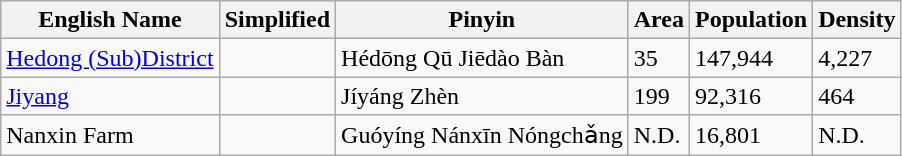<table class="wikitable sortable">
<tr>
<th>English Name</th>
<th>Simplified</th>
<th>Pinyin</th>
<th>Area</th>
<th>Population</th>
<th>Density</th>
</tr>
<tr>
<td><a href='#'>Hedong (Sub)District</a></td>
<td></td>
<td>Hédōng Qū Jiēdào Bàn</td>
<td>35</td>
<td>147,944</td>
<td>4,227</td>
</tr>
<tr>
<td><a href='#'>Jiyang</a></td>
<td></td>
<td>Jíyáng Zhèn</td>
<td>199</td>
<td>92,316</td>
<td>464</td>
</tr>
<tr>
<td>Nanxin Farm</td>
<td></td>
<td>Guóyíng Nánxīn Nóngchǎng</td>
<td>N.D.</td>
<td>16,801</td>
<td>N.D.</td>
</tr>
</table>
